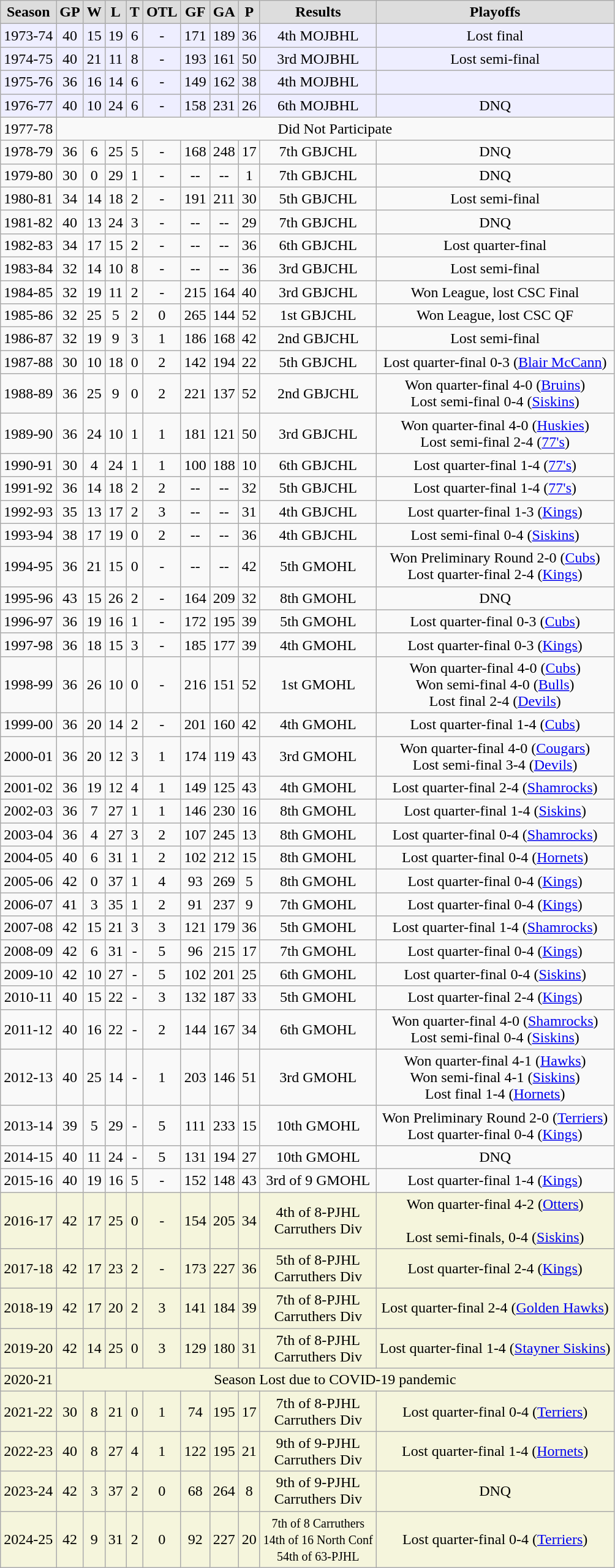<table class="wikitable">
<tr align="center"  bgcolor="#dddddd">
<td><strong>Season</strong></td>
<td><strong>GP</strong></td>
<td><strong>W</strong></td>
<td><strong>L</strong></td>
<td><strong>T</strong></td>
<td><strong>OTL</strong></td>
<td><strong>GF</strong></td>
<td><strong>GA</strong></td>
<td><strong>P</strong></td>
<td><strong>Results</strong></td>
<td><strong>Playoffs</strong></td>
</tr>
<tr align="center" bgcolor="#eeeeff">
<td>1973-74</td>
<td>40</td>
<td>15</td>
<td>19</td>
<td>6</td>
<td>-</td>
<td>171</td>
<td>189</td>
<td>36</td>
<td>4th MOJBHL</td>
<td>Lost final</td>
</tr>
<tr align="center" bgcolor="#eeeeff">
<td>1974-75</td>
<td>40</td>
<td>21</td>
<td>11</td>
<td>8</td>
<td>-</td>
<td>193</td>
<td>161</td>
<td>50</td>
<td>3rd MOJBHL</td>
<td>Lost semi-final</td>
</tr>
<tr align="center" bgcolor="#eeeeff">
<td>1975-76</td>
<td>36</td>
<td>16</td>
<td>14</td>
<td>6</td>
<td>-</td>
<td>149</td>
<td>162</td>
<td>38</td>
<td>4th MOJBHL</td>
<td></td>
</tr>
<tr align="center" bgcolor="#eeeeff">
<td>1976-77</td>
<td>40</td>
<td>10</td>
<td>24</td>
<td>6</td>
<td>-</td>
<td>158</td>
<td>231</td>
<td>26</td>
<td>6th MOJBHL</td>
<td>DNQ</td>
</tr>
<tr align="center">
<td>1977-78</td>
<td colspan="11">Did Not Participate</td>
</tr>
<tr align="center">
<td>1978-79</td>
<td>36</td>
<td>6</td>
<td>25</td>
<td>5</td>
<td>-</td>
<td>168</td>
<td>248</td>
<td>17</td>
<td>7th GBJCHL</td>
<td>DNQ</td>
</tr>
<tr align="center">
<td>1979-80</td>
<td>30</td>
<td>0</td>
<td>29</td>
<td>1</td>
<td>-</td>
<td>--</td>
<td>--</td>
<td>1</td>
<td>7th GBJCHL</td>
<td>DNQ</td>
</tr>
<tr align="center">
<td>1980-81</td>
<td>34</td>
<td>14</td>
<td>18</td>
<td>2</td>
<td>-</td>
<td>191</td>
<td>211</td>
<td>30</td>
<td>5th GBJCHL</td>
<td>Lost semi-final</td>
</tr>
<tr align="center">
<td>1981-82</td>
<td>40</td>
<td>13</td>
<td>24</td>
<td>3</td>
<td>-</td>
<td>--</td>
<td>--</td>
<td>29</td>
<td>7th GBJCHL</td>
<td>DNQ</td>
</tr>
<tr align="center">
<td>1982-83</td>
<td>34</td>
<td>17</td>
<td>15</td>
<td>2</td>
<td>-</td>
<td>--</td>
<td>--</td>
<td>36</td>
<td>6th GBJCHL</td>
<td>Lost quarter-final</td>
</tr>
<tr align="center">
<td>1983-84</td>
<td>32</td>
<td>14</td>
<td>10</td>
<td>8</td>
<td>-</td>
<td>--</td>
<td>--</td>
<td>36</td>
<td>3rd GBJCHL</td>
<td>Lost semi-final</td>
</tr>
<tr align="center">
<td>1984-85</td>
<td>32</td>
<td>19</td>
<td>11</td>
<td>2</td>
<td>-</td>
<td>215</td>
<td>164</td>
<td>40</td>
<td>3rd GBJCHL</td>
<td>Won League, lost CSC Final</td>
</tr>
<tr align="center">
<td>1985-86</td>
<td>32</td>
<td>25</td>
<td>5</td>
<td>2</td>
<td>0</td>
<td>265</td>
<td>144</td>
<td>52</td>
<td>1st GBJCHL</td>
<td>Won League, lost CSC QF</td>
</tr>
<tr align="center">
<td>1986-87</td>
<td>32</td>
<td>19</td>
<td>9</td>
<td>3</td>
<td>1</td>
<td>186</td>
<td>168</td>
<td>42</td>
<td>2nd GBJCHL</td>
<td>Lost semi-final</td>
</tr>
<tr align="center">
<td>1987-88</td>
<td>30</td>
<td>10</td>
<td>18</td>
<td>0</td>
<td>2</td>
<td>142</td>
<td>194</td>
<td>22</td>
<td>5th GBJCHL</td>
<td>Lost quarter-final 0-3 (<a href='#'>Blair McCann</a>)</td>
</tr>
<tr align="center">
<td>1988-89</td>
<td>36</td>
<td>25</td>
<td>9</td>
<td>0</td>
<td>2</td>
<td>221</td>
<td>137</td>
<td>52</td>
<td>2nd GBJCHL</td>
<td>Won quarter-final 4-0 (<a href='#'>Bruins</a>)<br>Lost semi-final 0-4 (<a href='#'>Siskins</a>)</td>
</tr>
<tr align="center">
<td>1989-90</td>
<td>36</td>
<td>24</td>
<td>10</td>
<td>1</td>
<td>1</td>
<td>181</td>
<td>121</td>
<td>50</td>
<td>3rd GBJCHL</td>
<td>Won quarter-final 4-0 (<a href='#'>Huskies</a>)<br>Lost semi-final 2-4 (<a href='#'>77's</a>)</td>
</tr>
<tr align="center">
<td>1990-91</td>
<td>30</td>
<td>4</td>
<td>24</td>
<td>1</td>
<td>1</td>
<td>100</td>
<td>188</td>
<td>10</td>
<td>6th GBJCHL</td>
<td>Lost quarter-final  1-4 (<a href='#'>77's</a>)</td>
</tr>
<tr align="center">
<td>1991-92</td>
<td>36</td>
<td>14</td>
<td>18</td>
<td>2</td>
<td>2</td>
<td>--</td>
<td>--</td>
<td>32</td>
<td>5th GBJCHL</td>
<td>Lost quarter-final  1-4 (<a href='#'>77's</a>)</td>
</tr>
<tr align="center">
<td>1992-93</td>
<td>35</td>
<td>13</td>
<td>17</td>
<td>2</td>
<td>3</td>
<td>--</td>
<td>--</td>
<td>31</td>
<td>4th GBJCHL</td>
<td>Lost quarter-final 1-3 (<a href='#'>Kings</a>)</td>
</tr>
<tr align="center">
<td>1993-94</td>
<td>38</td>
<td>17</td>
<td>19</td>
<td>0</td>
<td>2</td>
<td>--</td>
<td>--</td>
<td>36</td>
<td>4th GBJCHL</td>
<td>Lost semi-final 0-4 (<a href='#'>Siskins</a>)</td>
</tr>
<tr align="center">
<td>1994-95</td>
<td>36</td>
<td>21</td>
<td>15</td>
<td>0</td>
<td>-</td>
<td>--</td>
<td>--</td>
<td>42</td>
<td>5th GMOHL</td>
<td>Won Preliminary Round 2-0 (<a href='#'>Cubs</a>)<br>Lost quarter-final 2-4 (<a href='#'>Kings</a>)</td>
</tr>
<tr align="center">
<td>1995-96</td>
<td>43</td>
<td>15</td>
<td>26</td>
<td>2</td>
<td>-</td>
<td>164</td>
<td>209</td>
<td>32</td>
<td>8th GMOHL</td>
<td>DNQ</td>
</tr>
<tr align="center">
<td>1996-97</td>
<td>36</td>
<td>19</td>
<td>16</td>
<td>1</td>
<td>-</td>
<td>172</td>
<td>195</td>
<td>39</td>
<td>5th GMOHL</td>
<td>Lost quarter-final 0-3 (<a href='#'>Cubs</a>)</td>
</tr>
<tr align="center">
<td>1997-98</td>
<td>36</td>
<td>18</td>
<td>15</td>
<td>3</td>
<td>-</td>
<td>185</td>
<td>177</td>
<td>39</td>
<td>4th GMOHL</td>
<td>Lost quarter-final 0-3 (<a href='#'>Kings</a>)</td>
</tr>
<tr align="center">
<td>1998-99</td>
<td>36</td>
<td>26</td>
<td>10</td>
<td>0</td>
<td>-</td>
<td>216</td>
<td>151</td>
<td>52</td>
<td>1st GMOHL</td>
<td>Won quarter-final 4-0 (<a href='#'>Cubs</a>)<br>Won semi-final 4-0 (<a href='#'>Bulls</a>)<br>Lost final 2-4 (<a href='#'>Devils</a>)</td>
</tr>
<tr align="center">
<td>1999-00</td>
<td>36</td>
<td>20</td>
<td>14</td>
<td>2</td>
<td>-</td>
<td>201</td>
<td>160</td>
<td>42</td>
<td>4th GMOHL</td>
<td>Lost quarter-final 1-4 (<a href='#'>Cubs</a>)</td>
</tr>
<tr align="center">
<td>2000-01</td>
<td>36</td>
<td>20</td>
<td>12</td>
<td>3</td>
<td>1</td>
<td>174</td>
<td>119</td>
<td>43</td>
<td>3rd GMOHL</td>
<td>Won quarter-final 4-0 (<a href='#'>Cougars</a>)<br>Lost semi-final 3-4 (<a href='#'>Devils</a>)</td>
</tr>
<tr align="center">
<td>2001-02</td>
<td>36</td>
<td>19</td>
<td>12</td>
<td>4</td>
<td>1</td>
<td>149</td>
<td>125</td>
<td>43</td>
<td>4th GMOHL</td>
<td>Lost quarter-final 2-4 (<a href='#'>Shamrocks</a>)</td>
</tr>
<tr align="center">
<td>2002-03</td>
<td>36</td>
<td>7</td>
<td>27</td>
<td>1</td>
<td>1</td>
<td>146</td>
<td>230</td>
<td>16</td>
<td>8th GMOHL</td>
<td>Lost quarter-final 1-4 (<a href='#'>Siskins</a>)</td>
</tr>
<tr align="center">
<td>2003-04</td>
<td>36</td>
<td>4</td>
<td>27</td>
<td>3</td>
<td>2</td>
<td>107</td>
<td>245</td>
<td>13</td>
<td>8th GMOHL</td>
<td>Lost quarter-final 0-4 (<a href='#'>Shamrocks</a>)</td>
</tr>
<tr align="center">
<td>2004-05</td>
<td>40</td>
<td>6</td>
<td>31</td>
<td>1</td>
<td>2</td>
<td>102</td>
<td>212</td>
<td>15</td>
<td>8th GMOHL</td>
<td>Lost quarter-final 0-4 (<a href='#'>Hornets</a>)</td>
</tr>
<tr align="center">
<td>2005-06</td>
<td>42</td>
<td>0</td>
<td>37</td>
<td>1</td>
<td>4</td>
<td>93</td>
<td>269</td>
<td>5</td>
<td>8th GMOHL</td>
<td>Lost quarter-final 0-4 (<a href='#'>Kings</a>)</td>
</tr>
<tr align="center">
<td>2006-07</td>
<td>41</td>
<td>3</td>
<td>35</td>
<td>1</td>
<td>2</td>
<td>91</td>
<td>237</td>
<td>9</td>
<td>7th GMOHL</td>
<td>Lost quarter-final 0-4 (<a href='#'>Kings</a>)</td>
</tr>
<tr align="center">
<td>2007-08</td>
<td>42</td>
<td>15</td>
<td>21</td>
<td>3</td>
<td>3</td>
<td>121</td>
<td>179</td>
<td>36</td>
<td>5th GMOHL</td>
<td>Lost quarter-final 1-4 (<a href='#'>Shamrocks</a>)</td>
</tr>
<tr align="center">
<td>2008-09</td>
<td>42</td>
<td>6</td>
<td>31</td>
<td>-</td>
<td>5</td>
<td>96</td>
<td>215</td>
<td>17</td>
<td>7th GMOHL</td>
<td>Lost quarter-final 0-4 (<a href='#'>Kings</a>)</td>
</tr>
<tr align="center">
<td>2009-10</td>
<td>42</td>
<td>10</td>
<td>27</td>
<td>-</td>
<td>5</td>
<td>102</td>
<td>201</td>
<td>25</td>
<td>6th GMOHL</td>
<td>Lost quarter-final 0-4 (<a href='#'>Siskins</a>)</td>
</tr>
<tr align="center">
<td>2010-11</td>
<td>40</td>
<td>15</td>
<td>22</td>
<td>-</td>
<td>3</td>
<td>132</td>
<td>187</td>
<td>33</td>
<td>5th GMOHL</td>
<td>Lost quarter-final 2-4 (<a href='#'>Kings</a>)</td>
</tr>
<tr align="center">
<td>2011-12</td>
<td>40</td>
<td>16</td>
<td>22</td>
<td>-</td>
<td>2</td>
<td>144</td>
<td>167</td>
<td>34</td>
<td>6th GMOHL</td>
<td>Won quarter-final 4-0 (<a href='#'>Shamrocks</a>)<br>Lost semi-final 0-4 (<a href='#'>Siskins</a>)</td>
</tr>
<tr align="center">
<td>2012-13</td>
<td>40</td>
<td>25</td>
<td>14</td>
<td>-</td>
<td>1</td>
<td>203</td>
<td>146</td>
<td>51</td>
<td>3rd GMOHL</td>
<td>Won quarter-final 4-1 (<a href='#'>Hawks</a>)<br>Won semi-final 4-1 (<a href='#'>Siskins</a>)<br>Lost final 1-4 (<a href='#'>Hornets</a>)</td>
</tr>
<tr align="center">
<td>2013-14</td>
<td>39</td>
<td>5</td>
<td>29</td>
<td>-</td>
<td>5</td>
<td>111</td>
<td>233</td>
<td>15</td>
<td>10th GMOHL</td>
<td>Won Preliminary Round 2-0 (<a href='#'>Terriers</a>)<br>Lost quarter-final 0-4 (<a href='#'>Kings</a>)</td>
</tr>
<tr align="center">
<td>2014-15</td>
<td>40</td>
<td>11</td>
<td>24</td>
<td>-</td>
<td>5</td>
<td>131</td>
<td>194</td>
<td>27</td>
<td>10th GMOHL</td>
<td>DNQ</td>
</tr>
<tr align="center">
<td>2015-16</td>
<td>40</td>
<td>19</td>
<td>16</td>
<td>5</td>
<td>-</td>
<td>152</td>
<td>148</td>
<td>43</td>
<td>3rd of 9 GMOHL</td>
<td>Lost quarter-final 1-4 (<a href='#'>Kings</a>)</td>
</tr>
<tr align="center" bgcolor="beige">
<td>2016-17</td>
<td>42</td>
<td>17</td>
<td>25</td>
<td>0</td>
<td>-</td>
<td>154</td>
<td>205</td>
<td>34</td>
<td>4th of 8-PJHL<br>Carruthers Div</td>
<td>Won quarter-final 4-2 (<a href='#'>Otters</a>)<br><br>Lost semi-finals, 0-4 (<a href='#'>Siskins</a>)</td>
</tr>
<tr align="center" bgcolor="beige">
<td>2017-18</td>
<td>42</td>
<td>17</td>
<td>23</td>
<td>2</td>
<td>-</td>
<td>173</td>
<td>227</td>
<td>36</td>
<td>5th of 8-PJHL<br>Carruthers Div</td>
<td>Lost quarter-final 2-4 (<a href='#'>Kings</a>)</td>
</tr>
<tr align="center" bgcolor="beige">
<td>2018-19</td>
<td>42</td>
<td>17</td>
<td>20</td>
<td>2</td>
<td>3</td>
<td>141</td>
<td>184</td>
<td>39</td>
<td>7th of 8-PJHL<br>Carruthers Div</td>
<td>Lost quarter-final 2-4 (<a href='#'>Golden Hawks</a>)</td>
</tr>
<tr align="center" bgcolor="beige">
<td>2019-20</td>
<td>42</td>
<td>14</td>
<td>25</td>
<td>0</td>
<td>3</td>
<td>129</td>
<td>180</td>
<td>31</td>
<td>7th of 8-PJHL<br>Carruthers Div</td>
<td>Lost quarter-final 1-4 (<a href='#'>Stayner Siskins</a>)</td>
</tr>
<tr align="center" bgcolor="beige">
<td>2020-21</td>
<td colspan="10">Season Lost due to COVID-19 pandemic</td>
</tr>
<tr align="center" bgcolor="beige">
<td>2021-22</td>
<td>30</td>
<td>8</td>
<td>21</td>
<td>0</td>
<td>1</td>
<td>74</td>
<td>195</td>
<td>17</td>
<td>7th of 8-PJHL<br>Carruthers Div</td>
<td>Lost quarter-final 0-4 (<a href='#'>Terriers</a>)</td>
</tr>
<tr align="center" bgcolor="beige">
<td>2022-23</td>
<td>40</td>
<td>8</td>
<td>27</td>
<td>4</td>
<td>1</td>
<td>122</td>
<td>195</td>
<td>21</td>
<td>9th of 9-PJHL<br>Carruthers Div</td>
<td>Lost quarter-final 1-4 (<a href='#'>Hornets</a>)</td>
</tr>
<tr align="center" bgcolor="beige">
<td>2023-24</td>
<td>42</td>
<td>3</td>
<td>37</td>
<td>2</td>
<td>0</td>
<td>68</td>
<td>264</td>
<td>8</td>
<td>9th of 9-PJHL<br>Carruthers Div</td>
<td>DNQ</td>
</tr>
<tr align="center" bgcolor="beige">
<td>2024-25</td>
<td>42</td>
<td>9</td>
<td>31</td>
<td>2</td>
<td>0</td>
<td>92</td>
<td>227</td>
<td>20</td>
<td><small>7th of 8 Carruthers <br>14th of 16 North Conf<br> 54th of 63-PJHL</small></td>
<td>Lost quarter-final 0-4 (<a href='#'>Terriers</a>)</td>
</tr>
</table>
